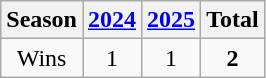<table class=wikitable>
<tr>
<th>Season</th>
<th><a href='#'>2024</a></th>
<th><a href='#'>2025</a></th>
<th>Total</th>
</tr>
<tr align=center>
<td>Wins</td>
<td>1</td>
<td>1</td>
<td><strong>2</strong></td>
</tr>
</table>
